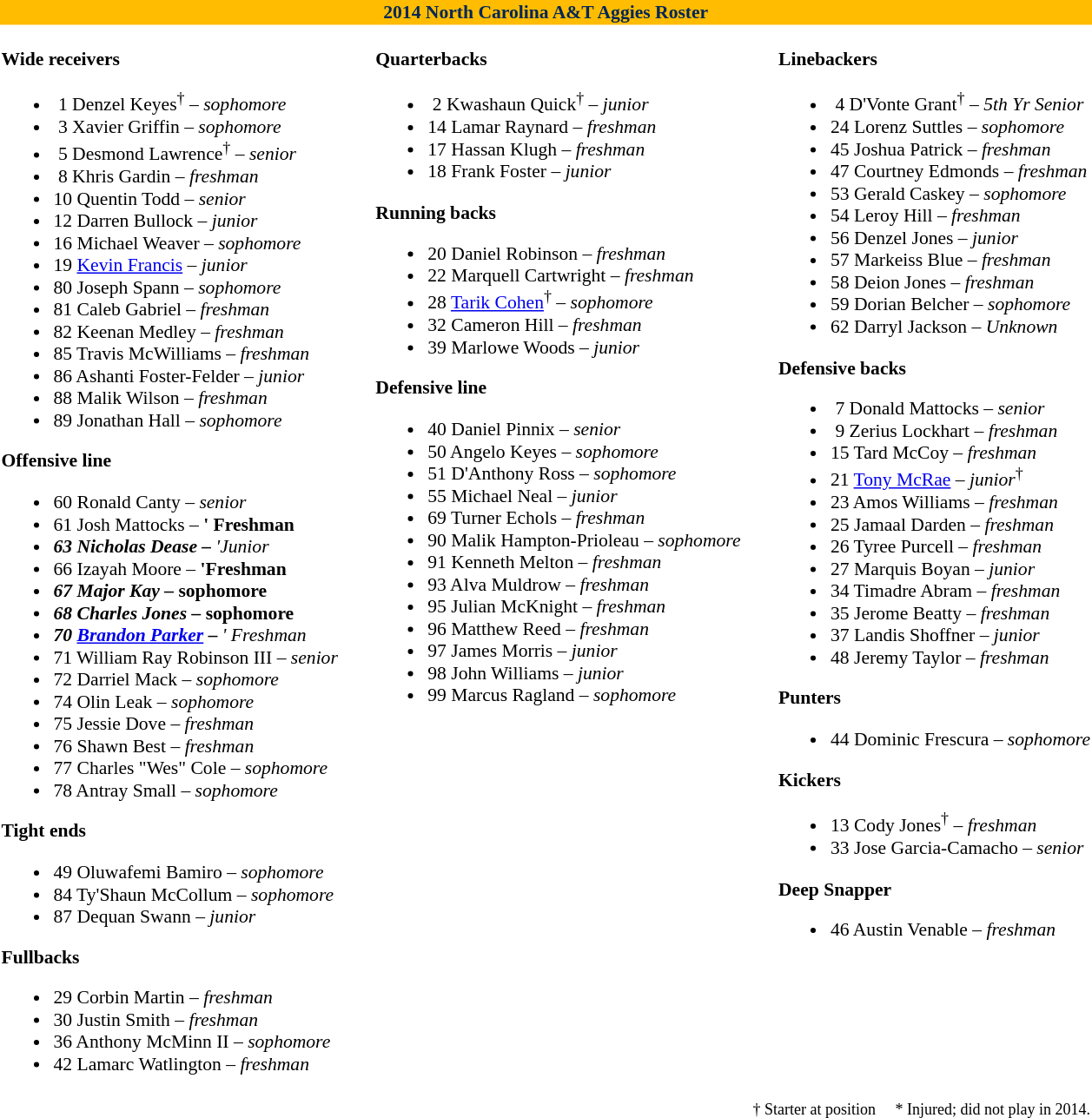<table class="toccolours" style="border-collapse:collapse; font-size:90%;">
<tr>
<th colspan="7" style="background-color: #FFBC00; color:#002659; text-align: center;"><strong>2014 North Carolina A&T Aggies Roster</strong> </th>
</tr>
<tr>
<td valign="top"><br><strong>Wide receivers</strong><ul><li> 1  Denzel Keyes<sup>†</sup> – <em>sophomore</em></li><li> 3  Xavier Griffin  – <em>sophomore</em></li><li> 5  Desmond Lawrence<sup>†</sup>  – <em>senior</em></li><li> 8  Khris Gardin  – <em>freshman</em></li><li>10  Quentin Todd  – <em> senior</em></li><li>12  Darren Bullock  – <em>junior</em></li><li>16  Michael Weaver  – <em>sophomore</em></li><li>19  <a href='#'>Kevin Francis</a> – <em> junior</em></li><li>80  Joseph Spann – <em>sophomore</em></li><li>81  Caleb Gabriel – <em> freshman</em></li><li>82  Keenan Medley – <em> freshman</em></li><li>85  Travis McWilliams – <em>freshman</em></li><li>86  Ashanti Foster-Felder – <em>junior</em></li><li>88  Malik Wilson – <em>freshman</em></li><li>89  Jonathan Hall – <em> sophomore</em></li></ul><strong>Offensive line</strong><ul><li>60  Ronald Canty – <em> senior</em></li><li>61  Josh Mattocks – <strong>' Freshman<em></li><li>63  Nicholas Dease – </strong>'Junior</em></li><li>66  Izayah Moore  – <strong>'Freshman<em></li><li>67  Major Kay – </em> sophomore<em></li><li>68  Charles Jones – </em>sophomore<em></li><li>70  <a href='#'>Brandon Parker</a> – </strong>' Freshman</em></li><li>71  William Ray Robinson III – <em> senior</em></li><li>72  Darriel Mack – <em>sophomore</em></li><li>74  Olin Leak – <em> sophomore</em></li><li>75  Jessie Dove – <em>freshman</em></li><li>76  Shawn Best – <em>freshman</em></li><li>77  Charles "Wes" Cole – <em>sophomore</em></li><li>78  Antray Small – <em>sophomore</em></li></ul><strong>Tight ends</strong><ul><li>49  Oluwafemi Bamiro – <em> sophomore</em></li><li>84  Ty'Shaun McCollum – <em> sophomore</em></li><li>87  Dequan Swann – <em> junior</em></li></ul><strong>Fullbacks</strong><ul><li>29  Corbin Martin – <em>freshman</em></li><li>30  Justin Smith – <em> freshman</em></li><li>36  Anthony McMinn II – <em> sophomore</em></li><li>42  Lamarc Watlington – <em>freshman</em></li></ul></td>
<td width="25"> </td>
<td valign="top"><br><strong>Quarterbacks</strong><ul><li> 2  Kwashaun Quick<sup>†</sup> – <em>junior</em></li><li>14  Lamar Raynard – <em>freshman</em></li><li>17  Hassan Klugh – <em>freshman</em></li><li>18  Frank Foster – <em>junior</em></li></ul><strong>Running backs</strong><ul><li>20  Daniel Robinson – <em> freshman</em></li><li>22  Marquell Cartwright – <em>freshman</em></li><li>28  <a href='#'>Tarik Cohen</a><sup>†</sup> – <em>sophomore</em></li><li>32  Cameron Hill – <em> freshman</em></li><li>39  Marlowe Woods – <em> junior</em></li></ul><strong>Defensive line</strong><ul><li>40  Daniel Pinnix – <em>senior</em></li><li>50  Angelo Keyes – <em> sophomore</em></li><li>51  D'Anthony Ross – <em>sophomore</em></li><li>55  Michael Neal – <em>junior</em></li><li>69  Turner Echols – <em>freshman</em></li><li>90  Malik Hampton-Prioleau – <em>sophomore</em></li><li>91  Kenneth Melton – <em> freshman</em></li><li>93  Alva Muldrow – <em>freshman</em></li><li>95  Julian McKnight – <em>freshman</em></li><li>96  Matthew Reed – <em>freshman</em></li><li>97  James Morris – <em> junior</em></li><li>98  John Williams – <em>junior</em></li><li>99  Marcus Ragland – <em> sophomore</em></li></ul></td>
<td width="25"> </td>
<td valign="top"><br><strong>Linebackers</strong><ul><li> 4  D'Vonte Grant<sup>†</sup> – <em>5th Yr Senior</em></li><li>24  Lorenz Suttles – <em>sophomore</em></li><li>45  Joshua Patrick – <em>freshman</em></li><li>47  Courtney Edmonds – <em>freshman</em></li><li>53  Gerald Caskey – <em> sophomore</em></li><li>54  Leroy Hill – <em>freshman</em></li><li>56  Denzel Jones – <em> junior</em></li><li>57  Markeiss Blue – <em>freshman</em></li><li>58  Deion Jones – <em>freshman</em></li><li>59  Dorian Belcher – <em> sophomore</em></li><li>62  Darryl Jackson – <em>Unknown</em></li></ul><strong>Defensive backs</strong><ul><li> 7  Donald Mattocks – <em> senior</em></li><li> 9  Zerius Lockhart – <em> freshman</em></li><li>15  Tard McCoy – <em> freshman</em></li><li>21  <a href='#'>Tony McRae</a> – <em>junior</em><sup>†</sup></li><li>23  Amos Williams – <em>freshman</em></li><li>25  Jamaal Darden – <em>freshman</em></li><li>26  Tyree Purcell – <em>freshman</em></li><li>27  Marquis Boyan – <em>junior</em></li><li>34  Timadre Abram – <em>freshman</em></li><li>35  Jerome Beatty – <em> freshman</em></li><li>37  Landis Shoffner – <em>junior</em></li><li>48  Jeremy Taylor – <em> freshman</em></li></ul><strong>Punters</strong><ul><li>44  Dominic Frescura – <em>sophomore</em></li></ul><strong>Kickers</strong><ul><li>13  Cody Jones<sup>†</sup> – <em>freshman</em></li><li>33  Jose Garcia-Camacho – <em>senior</em></li></ul><strong>Deep Snapper</strong><ul><li>46  Austin Venable – <em>freshman</em></li></ul></td>
</tr>
<tr>
<td colspan="5" valign="bottom" align="right"><small>† Starter at position     * Injured; did not play in 2014.</small></td>
</tr>
</table>
